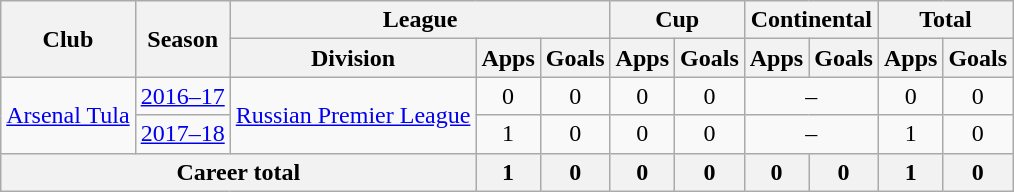<table class="wikitable" style="text-align: center;">
<tr>
<th rowspan=2>Club</th>
<th rowspan=2>Season</th>
<th colspan=3>League</th>
<th colspan=2>Cup</th>
<th colspan=2>Continental</th>
<th colspan=2>Total</th>
</tr>
<tr>
<th>Division</th>
<th>Apps</th>
<th>Goals</th>
<th>Apps</th>
<th>Goals</th>
<th>Apps</th>
<th>Goals</th>
<th>Apps</th>
<th>Goals</th>
</tr>
<tr>
<td rowspan=2><a href='#'>Arsenal Tula</a></td>
<td><a href='#'>2016–17</a></td>
<td rowspan=2><a href='#'>Russian Premier League</a></td>
<td>0</td>
<td>0</td>
<td>0</td>
<td>0</td>
<td colspan=2>–</td>
<td>0</td>
<td>0</td>
</tr>
<tr>
<td><a href='#'>2017–18</a></td>
<td>1</td>
<td>0</td>
<td>0</td>
<td>0</td>
<td colspan=2>–</td>
<td>1</td>
<td>0</td>
</tr>
<tr>
<th colspan=3>Career total</th>
<th>1</th>
<th>0</th>
<th>0</th>
<th>0</th>
<th>0</th>
<th>0</th>
<th>1</th>
<th>0</th>
</tr>
</table>
